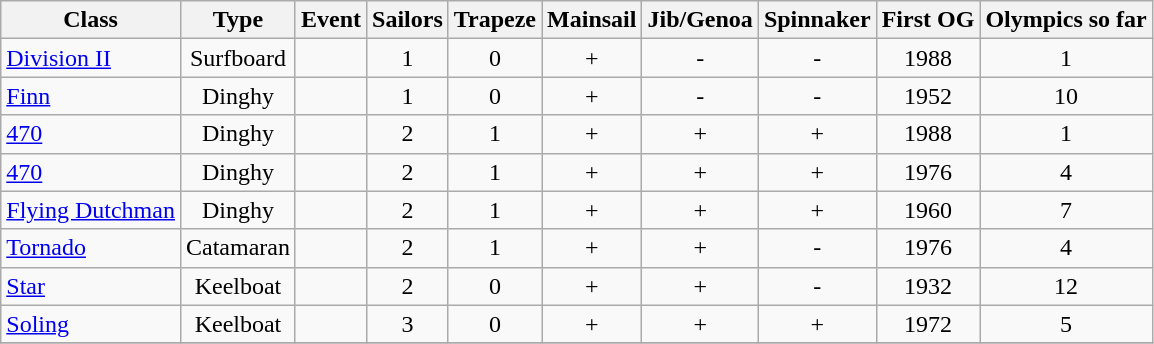<table class="wikitable" style="text-align:center">
<tr>
<th>Class</th>
<th>Type</th>
<th>Event</th>
<th>Sailors</th>
<th>Trapeze</th>
<th>Mainsail</th>
<th>Jib/Genoa</th>
<th>Spinnaker</th>
<th>First OG</th>
<th>Olympics so far</th>
</tr>
<tr>
<td style="text-align:left"><a href='#'>Division II</a></td>
<td>Surfboard</td>
<td></td>
<td>1</td>
<td>0</td>
<td>+</td>
<td>-</td>
<td>-</td>
<td>1988</td>
<td>1</td>
</tr>
<tr>
<td style="text-align:left"><a href='#'>Finn</a></td>
<td>Dinghy</td>
<td></td>
<td>1</td>
<td>0</td>
<td>+</td>
<td>-</td>
<td>-</td>
<td>1952</td>
<td>10</td>
</tr>
<tr>
<td style="text-align:left"><a href='#'>470</a></td>
<td>Dinghy</td>
<td></td>
<td>2</td>
<td>1</td>
<td>+</td>
<td>+</td>
<td>+</td>
<td>1988</td>
<td>1</td>
</tr>
<tr>
<td style="text-align:left"><a href='#'>470</a></td>
<td>Dinghy</td>
<td></td>
<td>2</td>
<td>1</td>
<td>+</td>
<td>+</td>
<td>+</td>
<td>1976</td>
<td>4</td>
</tr>
<tr>
<td style="text-align:left"><a href='#'>Flying Dutchman</a></td>
<td>Dinghy</td>
<td></td>
<td>2</td>
<td>1</td>
<td>+</td>
<td>+</td>
<td>+</td>
<td>1960</td>
<td>7</td>
</tr>
<tr>
<td style="text-align:left"><a href='#'>Tornado</a></td>
<td>Catamaran</td>
<td></td>
<td>2</td>
<td>1</td>
<td>+</td>
<td>+</td>
<td>-</td>
<td>1976</td>
<td>4</td>
</tr>
<tr>
<td style="text-align:left"><a href='#'>Star</a></td>
<td>Keelboat</td>
<td></td>
<td>2</td>
<td>0</td>
<td>+</td>
<td>+</td>
<td>-</td>
<td>1932</td>
<td>12</td>
</tr>
<tr>
<td style="text-align:left"><a href='#'>Soling</a></td>
<td>Keelboat</td>
<td></td>
<td>3</td>
<td>0</td>
<td>+</td>
<td>+</td>
<td>+</td>
<td>1972</td>
<td>5</td>
</tr>
<tr>
</tr>
</table>
